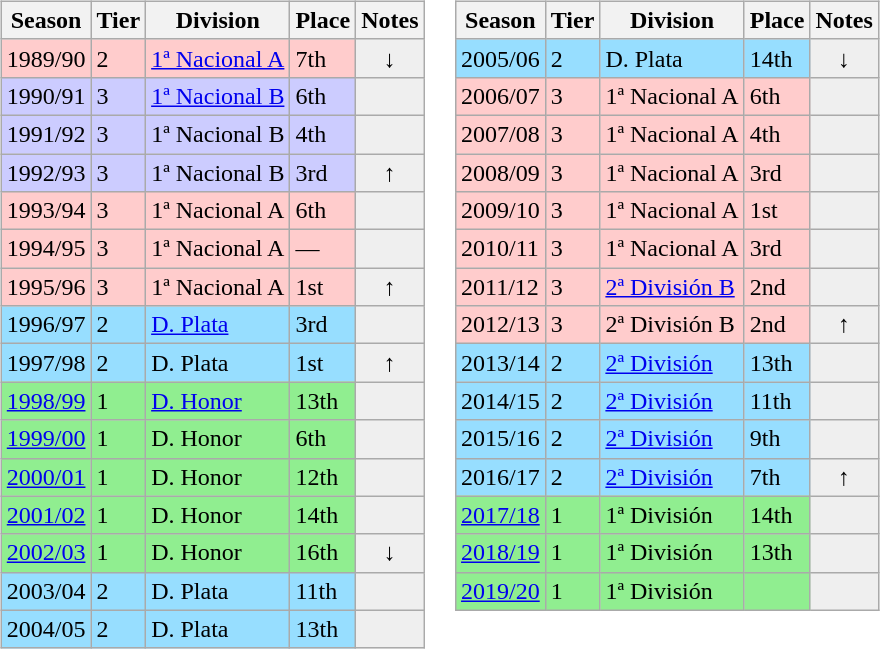<table>
<tr>
<td valign="top" width=0%><br><table class="wikitable">
<tr style="background:#f0f6fa;">
<th><strong>Season</strong></th>
<th><strong>Tier</strong></th>
<th><strong>Division</strong></th>
<th><strong>Place</strong></th>
<th><strong>Notes</strong></th>
</tr>
<tr>
<td style="background:#FFCCCC;">1989/90</td>
<td style="background:#FFCCCC;">2</td>
<td style="background:#FFCCCC;"><a href='#'>1ª Nacional A</a></td>
<td style="background:#FFCCCC;">7th</td>
<th style="background:#efefef;">↓</th>
</tr>
<tr>
<td style="background:#ccccff;">1990/91</td>
<td style="background:#ccccff;">3</td>
<td style="background:#ccccff;"><a href='#'>1ª Nacional B</a></td>
<td style="background:#ccccff;">6th</td>
<th style="background:#efefef;"></th>
</tr>
<tr>
<td style="background:#ccccff;">1991/92</td>
<td style="background:#ccccff;">3</td>
<td style="background:#ccccff;">1ª Nacional B</td>
<td style="background:#ccccff;">4th</td>
<th style="background:#efefef;"></th>
</tr>
<tr>
<td style="background:#ccccff;">1992/93</td>
<td style="background:#ccccff;">3</td>
<td style="background:#ccccff;">1ª Nacional B</td>
<td style="background:#ccccff;">3rd</td>
<th style="background:#efefef;">↑</th>
</tr>
<tr>
<td style="background:#FFCCCC;">1993/94</td>
<td style="background:#FFCCCC;">3</td>
<td style="background:#FFCCCC;">1ª Nacional A</td>
<td style="background:#FFCCCC;">6th</td>
<th style="background:#efefef;"></th>
</tr>
<tr>
<td style="background:#FFCCCC;">1994/95</td>
<td style="background:#FFCCCC;">3</td>
<td style="background:#FFCCCC;">1ª Nacional A</td>
<td style="background:#FFCCCC;">—</td>
<th style="background:#efefef;"></th>
</tr>
<tr>
<td style="background:#FFCCCC;">1995/96</td>
<td style="background:#FFCCCC;">3</td>
<td style="background:#FFCCCC;">1ª Nacional A</td>
<td style="background:#FFCCCC;">1st</td>
<th style="background:#efefef;">↑</th>
</tr>
<tr>
<td style="background:#97DEFF;">1996/97</td>
<td style="background:#97DEFF;">2</td>
<td style="background:#97DEFF;"><a href='#'>D. Plata</a></td>
<td style="background:#97DEFF;">3rd</td>
<th style="background:#efefef;"></th>
</tr>
<tr>
<td style="background:#97DEFF;">1997/98</td>
<td style="background:#97DEFF;">2</td>
<td style="background:#97DEFF;">D. Plata</td>
<td style="background:#97DEFF;">1st</td>
<th style="background:#efefef;">↑</th>
</tr>
<tr>
<td style="background:#90EE90;"><a href='#'>1998/99</a></td>
<td style="background:#90EE90;">1</td>
<td style="background:#90EE90;"><a href='#'>D. Honor</a></td>
<td style="background:#90EE90;">13th</td>
<th style="background:#efefef;"></th>
</tr>
<tr>
<td style="background:#90EE90;"><a href='#'>1999/00</a></td>
<td style="background:#90EE90;">1</td>
<td style="background:#90EE90;">D. Honor</td>
<td style="background:#90EE90;">6th</td>
<th style="background:#efefef;"></th>
</tr>
<tr>
<td style="background:#90EE90;"><a href='#'>2000/01</a></td>
<td style="background:#90EE90;">1</td>
<td style="background:#90EE90;">D. Honor</td>
<td style="background:#90EE90;">12th</td>
<th style="background:#efefef;"></th>
</tr>
<tr>
<td style="background:#90EE90;"><a href='#'>2001/02</a></td>
<td style="background:#90EE90;">1</td>
<td style="background:#90EE90;">D. Honor</td>
<td style="background:#90EE90;">14th</td>
<th style="background:#efefef;"></th>
</tr>
<tr>
<td style="background:#90EE90;"><a href='#'>2002/03</a></td>
<td style="background:#90EE90;">1</td>
<td style="background:#90EE90;">D. Honor</td>
<td style="background:#90EE90;">16th</td>
<th style="background:#efefef;">↓</th>
</tr>
<tr>
<td style="background:#97DEFF;">2003/04</td>
<td style="background:#97DEFF;">2</td>
<td style="background:#97DEFF;">D. Plata</td>
<td style="background:#97DEFF;">11th</td>
<th style="background:#efefef;"></th>
</tr>
<tr>
<td style="background:#97DEFF;">2004/05</td>
<td style="background:#97DEFF;">2</td>
<td style="background:#97DEFF;">D. Plata</td>
<td style="background:#97DEFF;">13th</td>
<th style="background:#efefef;"></th>
</tr>
</table>
</td>
<td valign="top" width=0%><br><table class="wikitable">
<tr style="background:#f0f6fa;">
<th><strong>Season</strong></th>
<th><strong>Tier</strong></th>
<th><strong>Division</strong></th>
<th><strong>Place</strong></th>
<th><strong>Notes</strong></th>
</tr>
<tr>
<td style="background:#97DEFF;">2005/06</td>
<td style="background:#97DEFF;">2</td>
<td style="background:#97DEFF;">D. Plata</td>
<td style="background:#97DEFF;">14th</td>
<th style="background:#efefef;">↓</th>
</tr>
<tr>
<td style="background:#FFCCCC;">2006/07</td>
<td style="background:#FFCCCC;">3</td>
<td style="background:#FFCCCC;">1ª Nacional A</td>
<td style="background:#FFCCCC;">6th</td>
<th style="background:#efefef;"></th>
</tr>
<tr>
<td style="background:#FFCCCC;">2007/08</td>
<td style="background:#FFCCCC;">3</td>
<td style="background:#FFCCCC;">1ª Nacional A</td>
<td style="background:#FFCCCC;">4th</td>
<th style="background:#efefef;"></th>
</tr>
<tr>
<td style="background:#FFCCCC;">2008/09</td>
<td style="background:#FFCCCC;">3</td>
<td style="background:#FFCCCC;">1ª Nacional A</td>
<td style="background:#FFCCCC;">3rd</td>
<th style="background:#efefef;"></th>
</tr>
<tr>
<td style="background:#FFCCCC;">2009/10</td>
<td style="background:#FFCCCC;">3</td>
<td style="background:#FFCCCC;">1ª Nacional A</td>
<td style="background:#FFCCCC;">1st</td>
<th style="background:#efefef;"></th>
</tr>
<tr>
<td style="background:#FFCCCC;">2010/11</td>
<td style="background:#FFCCCC;">3</td>
<td style="background:#FFCCCC;">1ª Nacional A</td>
<td style="background:#FFCCCC;">3rd</td>
<th style="background:#efefef;"></th>
</tr>
<tr>
<td style="background:#FFCCCC;">2011/12</td>
<td style="background:#FFCCCC;">3</td>
<td style="background:#FFCCCC;"><a href='#'>2ª División B</a></td>
<td style="background:#FFCCCC;">2nd</td>
<th style="background:#efefef;"></th>
</tr>
<tr>
<td style="background:#FFCCCC;">2012/13</td>
<td style="background:#FFCCCC;">3</td>
<td style="background:#FFCCCC;">2ª División B</td>
<td style="background:#FFCCCC;">2nd</td>
<th style="background:#efefef;">↑</th>
</tr>
<tr>
<td style="background:#97DEFF;">2013/14</td>
<td style="background:#97DEFF;">2</td>
<td style="background:#97DEFF;"><a href='#'>2ª División</a></td>
<td style="background:#97DEFF;">13th</td>
<th style="background:#efefef;"></th>
</tr>
<tr>
<td style="background:#97DEFF;">2014/15</td>
<td style="background:#97DEFF;">2</td>
<td style="background:#97DEFF;"><a href='#'>2ª División</a></td>
<td style="background:#97DEFF;">11th</td>
<th style="background:#efefef;"></th>
</tr>
<tr>
<td style="background:#97DEFF;">2015/16</td>
<td style="background:#97DEFF;">2</td>
<td style="background:#97DEFF;"><a href='#'>2ª División</a></td>
<td style="background:#97DEFF;">9th</td>
<th style="background:#efefef;"></th>
</tr>
<tr>
<td style="background:#97DEFF;">2016/17</td>
<td style="background:#97DEFF;">2</td>
<td style="background:#97DEFF;"><a href='#'>2ª División</a></td>
<td style="background:#97DEFF;">7th</td>
<th style="background:#efefef;">↑</th>
</tr>
<tr>
<td style="background:#90EE90;"><a href='#'>2017/18</a></td>
<td style="background:#90EE90;">1</td>
<td style="background:#90EE90;">1ª División</td>
<td style="background:#90EE90;">14th</td>
<th style="background:#efefef;"></th>
</tr>
<tr>
<td style="background:#90EE90;"><a href='#'>2018/19</a></td>
<td style="background:#90EE90;">1</td>
<td style="background:#90EE90;">1ª División</td>
<td style="background:#90EE90;">13th</td>
<th style="background:#efefef;"></th>
</tr>
<tr>
<td style="background:#90EE90;"><a href='#'>2019/20</a></td>
<td style="background:#90EE90;">1</td>
<td style="background:#90EE90;">1ª División</td>
<td style="background:#90EE90;"></td>
<th style="background:#efefef;"></th>
</tr>
</table>
</td>
</tr>
</table>
